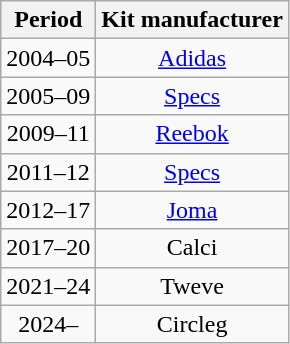<table class="wikitable" style="text-align: center">
<tr>
<th>Period</th>
<th>Kit manufacturer</th>
</tr>
<tr>
<td>2004–05</td>
<td><a href='#'>Adidas</a></td>
</tr>
<tr>
<td>2005–09</td>
<td><a href='#'>Specs</a></td>
</tr>
<tr>
<td>2009–11</td>
<td><a href='#'>Reebok</a></td>
</tr>
<tr>
<td>2011–12</td>
<td><a href='#'>Specs</a></td>
</tr>
<tr>
<td>2012–17</td>
<td><a href='#'>Joma</a></td>
</tr>
<tr>
<td>2017–20</td>
<td>Calci</td>
</tr>
<tr>
<td>2021–24</td>
<td>Tweve</td>
</tr>
<tr>
<td>2024–</td>
<td>Circleg</td>
</tr>
</table>
